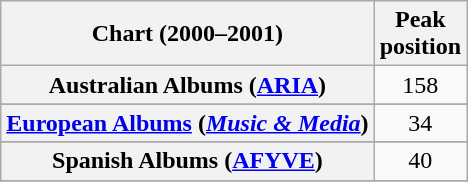<table class="wikitable sortable plainrowheaders" style="text-align:center">
<tr>
<th scope="col">Chart (2000–2001)</th>
<th scope="col">Peak<br>position</th>
</tr>
<tr>
<th scope="row">Australian Albums (<a href='#'>ARIA</a>)</th>
<td>158</td>
</tr>
<tr>
</tr>
<tr>
<th scope="row"><a href='#'>European Albums</a> (<em><a href='#'>Music & Media</a></em>)</th>
<td>34</td>
</tr>
<tr>
</tr>
<tr>
</tr>
<tr>
</tr>
<tr>
<th scope="row">Spanish Albums (<a href='#'>AFYVE</a>)</th>
<td>40</td>
</tr>
<tr>
</tr>
<tr>
</tr>
</table>
